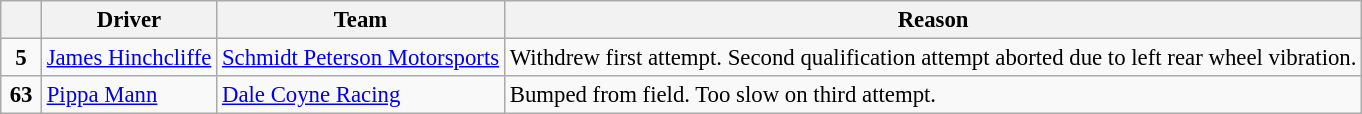<table class="wikitable" style="font-size: 95%;">
<tr>
<th width="20"></th>
<th>Driver</th>
<th>Team</th>
<th>Reason</th>
</tr>
<tr>
<td style="text-align:center"><strong>5</strong></td>
<td> <a href='#'>James Hinchcliffe</a></td>
<td><a href='#'>Schmidt Peterson Motorsports</a></td>
<td>Withdrew first attempt. Second qualification attempt aborted due to left rear wheel vibration.</td>
</tr>
<tr>
<td style="text-align:center"><strong>63</strong></td>
<td> <a href='#'>Pippa Mann</a></td>
<td><a href='#'>Dale Coyne Racing</a></td>
<td>Bumped from field. Too slow on third attempt.</td>
</tr>
</table>
